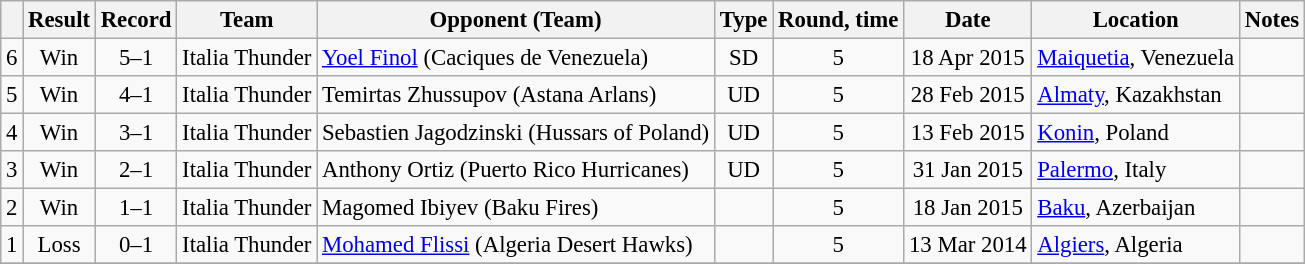<table class="wikitable" style="text-align:center; font-size:95%">
<tr>
<th></th>
<th>Result</th>
<th>Record</th>
<th>Team</th>
<th>Opponent (Team)</th>
<th>Type</th>
<th>Round, time</th>
<th>Date</th>
<th>Location</th>
<th>Notes</th>
</tr>
<tr>
<td>6</td>
<td>Win</td>
<td>5–1</td>
<td>Italia Thunder</td>
<td align=left> <a href='#'>Yoel Finol</a> (Caciques de Venezuela)</td>
<td>SD</td>
<td>5</td>
<td>18 Apr 2015</td>
<td align=left> <a href='#'>Maiquetia</a>, Venezuela</td>
<td></td>
</tr>
<tr>
<td>5</td>
<td>Win</td>
<td>4–1</td>
<td>Italia Thunder</td>
<td align=left> Temirtas Zhussupov (Astana Arlans)</td>
<td>UD</td>
<td>5</td>
<td>28 Feb 2015</td>
<td align=left> <a href='#'>Almaty</a>, Kazakhstan</td>
<td></td>
</tr>
<tr>
<td>4</td>
<td>Win</td>
<td>3–1</td>
<td>Italia Thunder</td>
<td align=left> Sebastien Jagodzinski (Hussars of Poland)</td>
<td>UD</td>
<td>5</td>
<td>13 Feb 2015</td>
<td align=left> <a href='#'>Konin</a>, Poland</td>
<td></td>
</tr>
<tr>
<td>3</td>
<td>Win</td>
<td>2–1</td>
<td>Italia Thunder</td>
<td align=left> Anthony Ortiz (Puerto Rico Hurricanes)</td>
<td>UD</td>
<td>5</td>
<td>31 Jan 2015</td>
<td align=left> <a href='#'>Palermo</a>, Italy</td>
<td></td>
</tr>
<tr>
<td>2</td>
<td>Win</td>
<td>1–1</td>
<td>Italia Thunder</td>
<td align=left> Magomed Ibiyev (Baku Fires)</td>
<td></td>
<td>5</td>
<td>18 Jan 2015</td>
<td align=left> <a href='#'>Baku</a>, Azerbaijan</td>
<td></td>
</tr>
<tr>
<td>1</td>
<td>Loss</td>
<td>0–1</td>
<td>Italia Thunder</td>
<td align=left>  <a href='#'>Mohamed Flissi</a> (Algeria Desert Hawks)</td>
<td></td>
<td>5</td>
<td>13 Mar 2014</td>
<td align=left> <a href='#'>Algiers</a>, Algeria</td>
<td></td>
</tr>
<tr>
</tr>
</table>
